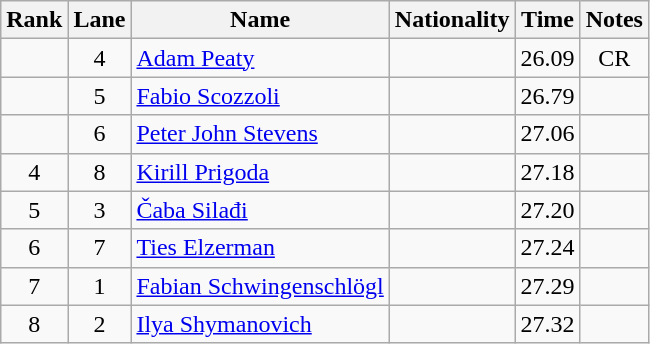<table class="wikitable sortable" style="text-align:center">
<tr>
<th>Rank</th>
<th>Lane</th>
<th>Name</th>
<th>Nationality</th>
<th>Time</th>
<th>Notes</th>
</tr>
<tr>
<td></td>
<td>4</td>
<td align=left><a href='#'>Adam Peaty</a></td>
<td align=left></td>
<td>26.09</td>
<td>CR</td>
</tr>
<tr>
<td></td>
<td>5</td>
<td align=left><a href='#'>Fabio Scozzoli</a></td>
<td align=left></td>
<td>26.79</td>
<td></td>
</tr>
<tr>
<td></td>
<td>6</td>
<td align=left><a href='#'>Peter John Stevens</a></td>
<td align=left></td>
<td>27.06</td>
<td></td>
</tr>
<tr>
<td>4</td>
<td>8</td>
<td align=left><a href='#'>Kirill Prigoda</a></td>
<td align=left></td>
<td>27.18</td>
<td></td>
</tr>
<tr>
<td>5</td>
<td>3</td>
<td align=left><a href='#'>Čaba Silađi</a></td>
<td align=left></td>
<td>27.20</td>
<td></td>
</tr>
<tr>
<td>6</td>
<td>7</td>
<td align=left><a href='#'>Ties Elzerman</a></td>
<td align=left></td>
<td>27.24</td>
<td></td>
</tr>
<tr>
<td>7</td>
<td>1</td>
<td align=left><a href='#'>Fabian Schwingenschlögl</a></td>
<td align=left></td>
<td>27.29</td>
<td></td>
</tr>
<tr>
<td>8</td>
<td>2</td>
<td align=left><a href='#'>Ilya Shymanovich</a></td>
<td align=left></td>
<td>27.32</td>
<td></td>
</tr>
</table>
